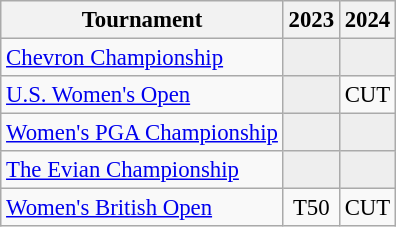<table class="wikitable" style="font-size:95%;text-align:center;">
<tr>
<th>Tournament</th>
<th>2023</th>
<th>2024</th>
</tr>
<tr>
<td align=left><a href='#'>Chevron Championship</a></td>
<td style="background:#eeeeee;"></td>
<td style="background:#eeeeee;"></td>
</tr>
<tr>
<td align=left><a href='#'>U.S. Women's Open</a></td>
<td style="background:#eeeeee;"></td>
<td>CUT</td>
</tr>
<tr>
<td align=left><a href='#'>Women's PGA Championship</a></td>
<td style="background:#eeeeee;"></td>
<td style="background:#eeeeee;"></td>
</tr>
<tr>
<td align=left><a href='#'>The Evian Championship</a></td>
<td style="background:#eeeeee;"></td>
<td style="background:#eeeeee;"></td>
</tr>
<tr>
<td align=left><a href='#'>Women's British Open</a></td>
<td>T50</td>
<td>CUT</td>
</tr>
</table>
